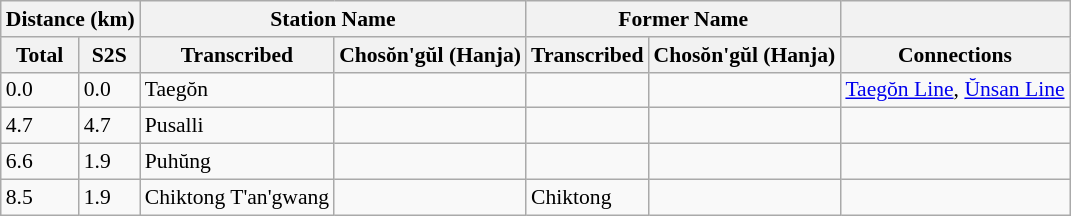<table class="wikitable" style="font-size:90%;">
<tr>
<th colspan="2">Distance (km)</th>
<th colspan="2">Station Name</th>
<th colspan="2">Former Name</th>
<th></th>
</tr>
<tr>
<th>Total</th>
<th>S2S</th>
<th>Transcribed</th>
<th>Chosŏn'gŭl (Hanja)</th>
<th>Transcribed</th>
<th>Chosŏn'gŭl (Hanja)</th>
<th>Connections</th>
</tr>
<tr>
<td>0.0</td>
<td>0.0</td>
<td>Taegŏn</td>
<td></td>
<td></td>
<td></td>
<td><a href='#'>Taegŏn Line</a>, <a href='#'>Ŭnsan Line</a></td>
</tr>
<tr>
<td>4.7</td>
<td>4.7</td>
<td>Pusalli</td>
<td></td>
<td></td>
<td></td>
<td></td>
</tr>
<tr>
<td>6.6</td>
<td>1.9</td>
<td>Puhŭng</td>
<td></td>
<td></td>
<td></td>
<td></td>
</tr>
<tr>
<td>8.5</td>
<td>1.9</td>
<td>Chiktong T'an'gwang</td>
<td></td>
<td>Chiktong</td>
<td></td>
<td></td>
</tr>
</table>
